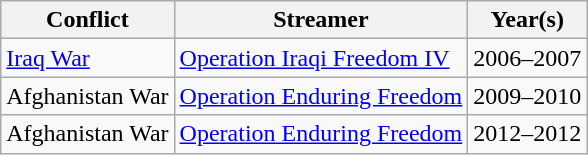<table class="wikitable">
<tr>
<th>Conflict</th>
<th>Streamer</th>
<th>Year(s)</th>
</tr>
<tr>
<td><a href='#'>Iraq War</a></td>
<td><a href='#'>Operation Iraqi Freedom IV</a></td>
<td>2006–2007</td>
</tr>
<tr>
<td>Afghanistan War</td>
<td><a href='#'>Operation Enduring Freedom</a></td>
<td>2009–2010</td>
</tr>
<tr>
<td>Afghanistan War</td>
<td><a href='#'>Operation Enduring Freedom</a></td>
<td>2012–2012</td>
</tr>
</table>
